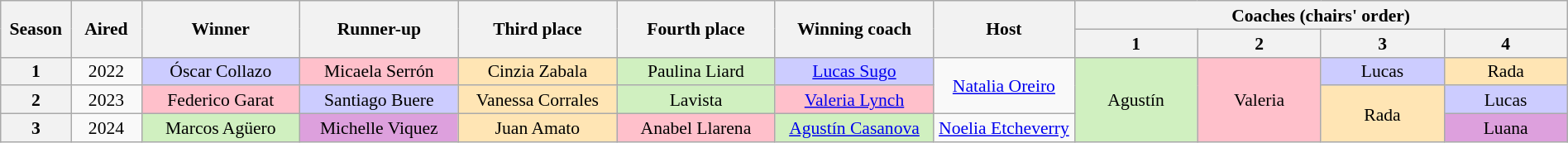<table class="wikitable" style="text-align:center; font-size:90%; line-height:16px; width:100%">
<tr>
<th style="width:04%" rowspan="2" scope="col">Season</th>
<th style="width:04%" rowspan="2" scope="col">Aired</th>
<th style="width:09%" rowspan="2" scope="col">Winner</th>
<th style="width:09%" rowspan="2" scope="col">Runner-up</th>
<th style="width:09%" rowspan="2" scope="col">Third place</th>
<th style="width:09%" rowspan="2" scope="col">Fourth place</th>
<th style="width:09%" rowspan="2" scope="col">Winning coach</th>
<th style="width:08%" rowspan="2" scope="col">Host</th>
<th style="width:28%" colspan="4" scope="col">Coaches (chairs' order)</th>
</tr>
<tr>
<th style="width:7%">1</th>
<th style="width:7%">2</th>
<th style="width:7%">3</th>
<th style="width:7%">4</th>
</tr>
<tr>
<th scope="row">1</th>
<td>2022</td>
<td style="background:#ccccff">Óscar Collazo</td>
<td style="background: pink">Micaela Serrón</td>
<td style="background:#ffe5b4">Cinzia Zabala</td>
<td style="background:#d0f0c0">Paulina Liard</td>
<td style="background:#ccccff"><a href='#'>Lucas Sugo</a></td>
<td rowspan="2"><a href='#'>Natalia Oreiro</a></td>
<td style="background:#d0f0c0" rowspan="3">Agustín</td>
<td style="background: pink" rowspan="3">Valeria</td>
<td style="background:#ccccff">Lucas</td>
<td style="background:#ffe5b4">Rada</td>
</tr>
<tr>
<th>2</th>
<td>2023</td>
<td style="background: pink">Federico Garat</td>
<td style="background:#ccccff">Santiago Buere</td>
<td style="background:#ffe5b4">Vanessa Corrales</td>
<td style="background:#d0f0c0"> Lavista</td>
<td style="background: pink"><a href='#'>Valeria Lynch</a></td>
<td style="background:#ffe5b4" rowspan="2">Rada</td>
<td style="background:#ccccff">Lucas</td>
</tr>
<tr>
<th>3</th>
<td>2024</td>
<td style="background:#d0f0c0">Marcos Agüero</td>
<td style="background:#dda0dd">Michelle Viquez</td>
<td style="background:#ffe5b4">Juan Amato</td>
<td style="background:pink">Anabel Llarena</td>
<td style="background:#d0f0c0"><a href='#'>Agustín Casanova</a></td>
<td><a href='#'>Noelia Etcheverry</a></td>
<td style="background:#dda0dd">Luana</td>
</tr>
</table>
